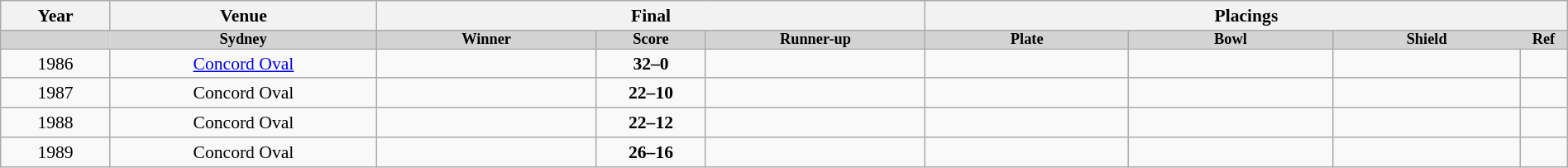<table class="wikitable" style="font-size:90%; width: 100%; text-align: center;">
<tr>
<th>Year</th>
<th>Venue</th>
<th colspan=3>Final</th>
<th colspan=4>Placings</th>
</tr>
<tr bgcolor=lightgrey style="line-height:9px; font-size:85%; padding:0px;">
<td style="width:7%; border-right:0;"></td>
<td style="border-left:0;"><strong>Sydney</strong></td>
<td style="width:14%; font-weight:bold;">Winner</td>
<td style="width:7%; font-weight:bold;">Score</td>
<td style="width:14%; font-weight:bold;">Runner-up</td>
<td style="width:13%; font-weight:bold;">Plate</td>
<td style="width:13%; font-weight:bold;">Bowl</td>
<td style="width:12%; border-right:0;"><strong> Shield</strong></td>
<td style="width:3%; border-left:0;"><strong>Ref</strong></td>
</tr>
<tr>
<td>1986</td>
<td><a href='#'>Concord Oval</a></td>
<td><strong></strong></td>
<td><strong>32–0</strong></td>
<td></td>
<td></td>
<td></td>
<td></td>
<td><br></td>
</tr>
<tr>
<td>1987</td>
<td>Concord Oval</td>
<td><strong></strong></td>
<td><strong>22–10</strong></td>
<td></td>
<td></td>
<td></td>
<td></td>
<td></td>
</tr>
<tr>
<td>1988</td>
<td>Concord Oval</td>
<td><strong></strong></td>
<td><strong>22–12</strong></td>
<td></td>
<td></td>
<td></td>
<td></td>
<td></td>
</tr>
<tr>
<td>1989</td>
<td>Concord Oval</td>
<td><strong></strong></td>
<td><strong>26–16</strong></td>
<td></td>
<td></td>
<td></td>
<td></td>
<td><br></td>
</tr>
</table>
